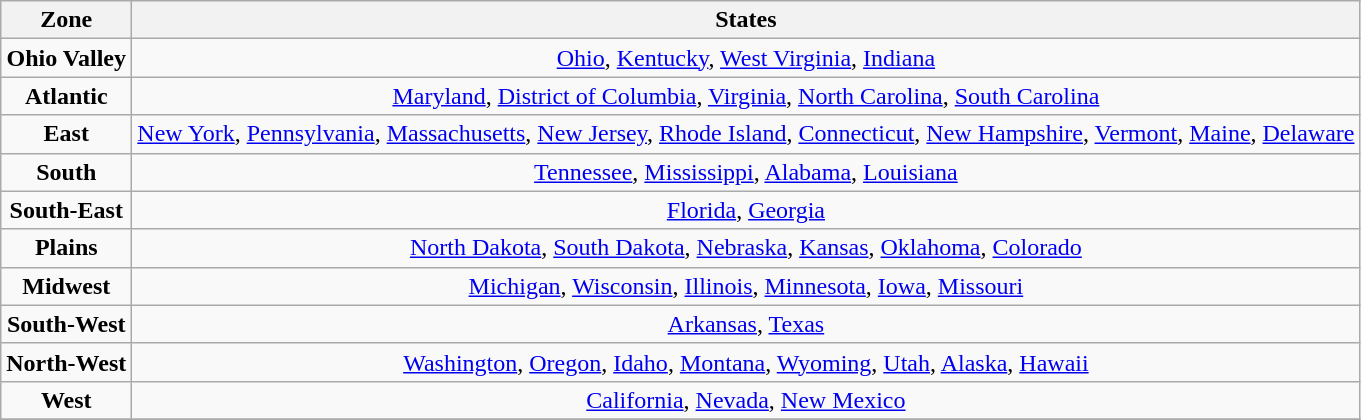<table class="wikitable sortable">
<tr>
<th>Zone</th>
<th>States</th>
</tr>
<tr>
<td align="center"><strong>Ohio Valley</strong></td>
<td align="center"><a href='#'>Ohio</a>, <a href='#'>Kentucky</a>, <a href='#'>West Virginia</a>, <a href='#'>Indiana</a></td>
</tr>
<tr>
<td align="center"><strong>Atlantic</strong></td>
<td align="center"><a href='#'>Maryland</a>, <a href='#'>District of Columbia</a>, <a href='#'>Virginia</a>, <a href='#'>North Carolina</a>, <a href='#'>South Carolina</a></td>
</tr>
<tr>
<td align="center"><strong>East</strong></td>
<td align="center"><a href='#'>New York</a>, <a href='#'>Pennsylvania</a>, <a href='#'>Massachusetts</a>, <a href='#'>New Jersey</a>, <a href='#'>Rhode Island</a>, <a href='#'>Connecticut</a>, <a href='#'>New Hampshire</a>, <a href='#'>Vermont</a>, <a href='#'>Maine</a>, <a href='#'>Delaware</a></td>
</tr>
<tr>
<td align="center"><strong>South</strong></td>
<td align="center"><a href='#'>Tennessee</a>, <a href='#'>Mississippi</a>, <a href='#'>Alabama</a>, <a href='#'>Louisiana</a></td>
</tr>
<tr>
<td align="center"><strong>South-East</strong></td>
<td align="center"><a href='#'>Florida</a>, <a href='#'>Georgia</a></td>
</tr>
<tr>
<td align="center"><strong>Plains</strong></td>
<td align="center"><a href='#'>North Dakota</a>, <a href='#'>South Dakota</a>, <a href='#'>Nebraska</a>, <a href='#'>Kansas</a>, <a href='#'>Oklahoma</a>, <a href='#'>Colorado</a></td>
</tr>
<tr>
<td align="center"><strong>Midwest</strong></td>
<td align="center"><a href='#'>Michigan</a>, <a href='#'>Wisconsin</a>, <a href='#'>Illinois</a>, <a href='#'>Minnesota</a>, <a href='#'>Iowa</a>, <a href='#'>Missouri</a></td>
</tr>
<tr>
<td align="center"><strong>South-West</strong></td>
<td align="center"><a href='#'>Arkansas</a>, <a href='#'>Texas</a></td>
</tr>
<tr>
<td align="center"><strong>North-West</strong></td>
<td align="center"><a href='#'>Washington</a>, <a href='#'>Oregon</a>, <a href='#'>Idaho</a>, <a href='#'>Montana</a>, <a href='#'>Wyoming</a>, <a href='#'>Utah</a>, <a href='#'>Alaska</a>, <a href='#'>Hawaii</a></td>
</tr>
<tr>
<td align="center"><strong>West</strong></td>
<td align="center"><a href='#'>California</a>, <a href='#'>Nevada</a>, <a href='#'>New Mexico</a></td>
</tr>
<tr>
</tr>
</table>
